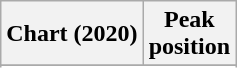<table class="wikitable sortable plainrowheaders" style="text-align:center">
<tr>
<th scope="col">Chart (2020)</th>
<th scope="col">Peak<br>position</th>
</tr>
<tr>
</tr>
<tr>
</tr>
</table>
